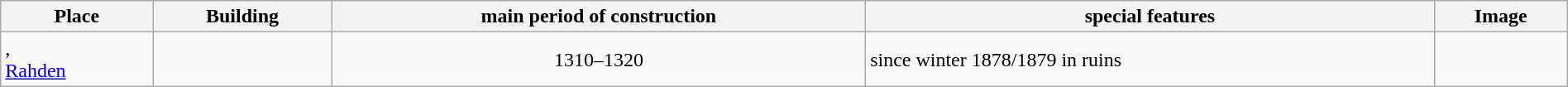<table class="wikitable"  style="border:2px; width:100%;">
<tr>
<th>Place</th>
<th>Building</th>
<th>main period of construction</th>
<th>special features</th>
<th style="width:100px;">Image</th>
</tr>
<tr>
<td>,<br><a href='#'>Rahden</a></td>
<td></td>
<td style="text-align:center;">1310–1320</td>
<td>since winter 1878/1879 in ruins</td>
<td></td>
</tr>
</table>
